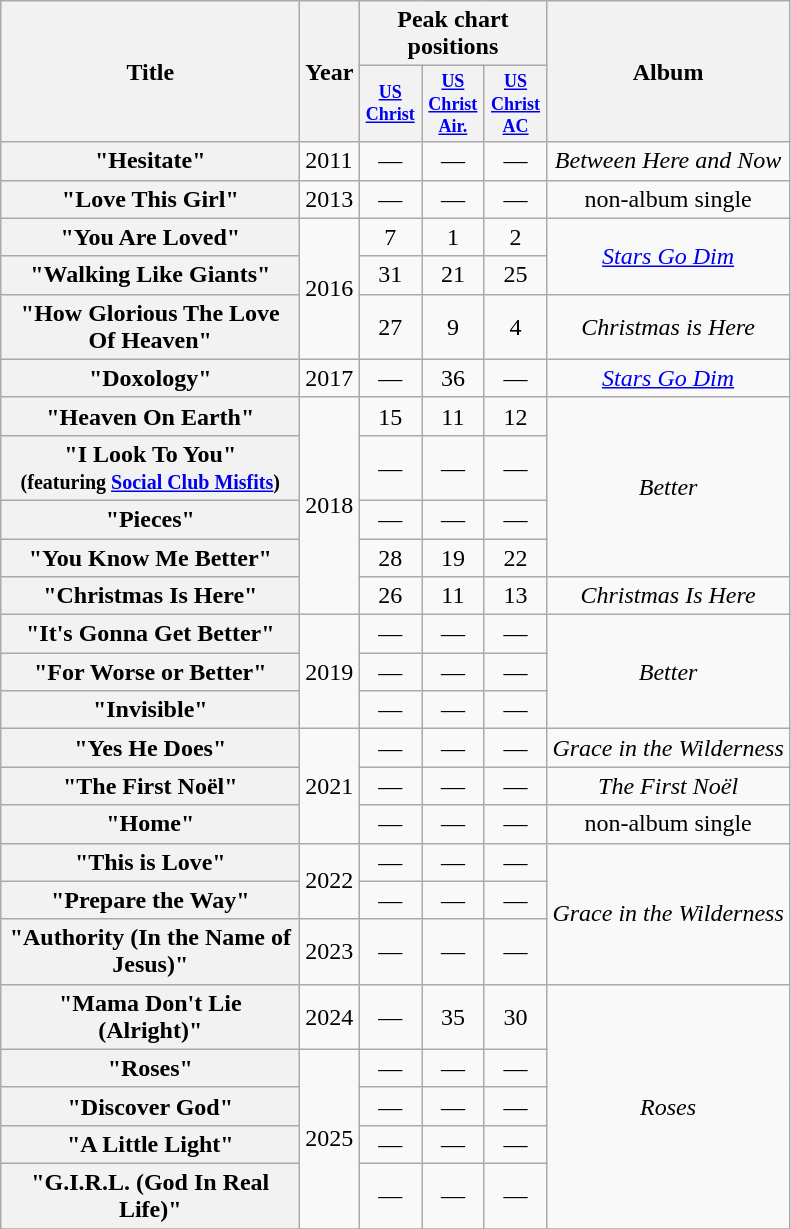<table class="wikitable plainrowheaders" style=text-align:center;>
<tr>
<th scope="col" rowspan="2" style="width:12em;">Title</th>
<th scope="col" rowspan="2">Year</th>
<th scope="col" colspan="3">Peak chart positions</th>
<th rowspan="2">Album</th>
</tr>
<tr style="font-size:smaller;">
<th scope="col" style="width:3em;font-size:90%;"><a href='#'>US<br>Christ</a><br></th>
<th scope="col" style="width:3em;font-size:90%;"><a href='#'>US<br>Christ Air.</a><br></th>
<th scope="col" style="width:3em;font-size:90%;"><a href='#'>US<br>Christ AC</a><br></th>
</tr>
<tr>
<th scope="row">"Hesitate"</th>
<td rowspan="1" style="text-align:left;">2011</td>
<td>—</td>
<td>—</td>
<td>—</td>
<td><em>Between Here and Now</em></td>
</tr>
<tr>
<th scope="row">"Love This Girl"</th>
<td rowspan="1" style="text-align:left;">2013</td>
<td>—</td>
<td>—</td>
<td>—</td>
<td>non-album single</td>
</tr>
<tr>
<th scope="row">"You Are Loved"</th>
<td rowspan="3" style="text-align:left;">2016</td>
<td>7</td>
<td>1</td>
<td>2</td>
<td rowspan="2"><a href='#'><em>Stars Go Dim</em></a></td>
</tr>
<tr>
<th scope="row">"Walking Like Giants"</th>
<td>31</td>
<td>21</td>
<td>25</td>
</tr>
<tr>
<th scope="row">"How Glorious The Love Of Heaven"</th>
<td>27</td>
<td>9</td>
<td>4</td>
<td><em>Christmas is Here</em></td>
</tr>
<tr>
<th scope="row">"Doxology"</th>
<td rowspan="1" style="text-align:left;">2017</td>
<td>—</td>
<td>36</td>
<td>—</td>
<td><a href='#'><em>Stars Go Dim</em></a></td>
</tr>
<tr>
<th scope="row">"Heaven On Earth"</th>
<td rowspan="5" style="text-align:left;">2018</td>
<td>15</td>
<td>11</td>
<td>12</td>
<td rowspan="4"><em>Better</em></td>
</tr>
<tr>
<th scope="row">"I Look To You"<br><small>(featuring <a href='#'>Social Club Misfits</a>)</small></th>
<td>—</td>
<td>—</td>
<td>—</td>
</tr>
<tr>
<th scope="row">"Pieces"</th>
<td>—</td>
<td>—</td>
<td>—</td>
</tr>
<tr>
<th scope="row">"You Know Me Better"</th>
<td>28</td>
<td>19</td>
<td>22</td>
</tr>
<tr>
<th scope="row">"Christmas Is Here"</th>
<td>26</td>
<td>11</td>
<td>13</td>
<td rowspan="1"><em>Christmas Is Here</em></td>
</tr>
<tr>
<th scope="row">"It's Gonna Get Better"</th>
<td rowspan="3" style="text-align:left;">2019</td>
<td>—</td>
<td>—</td>
<td>—</td>
<td rowspan="3"><em>Better</em></td>
</tr>
<tr>
<th scope="row">"For Worse or Better"</th>
<td>—</td>
<td>—</td>
<td>—</td>
</tr>
<tr>
<th scope="row">"Invisible"</th>
<td>—</td>
<td>—</td>
<td>—</td>
</tr>
<tr>
<th scope="row">"Yes He Does"</th>
<td rowspan="3">2021</td>
<td>—</td>
<td>—</td>
<td>—</td>
<td><em>Grace in the Wilderness</em></td>
</tr>
<tr>
<th scope="row">"The First Noël"</th>
<td>—</td>
<td>—</td>
<td>—</td>
<td><em>The First Noël</em></td>
</tr>
<tr>
<th scope="row">"Home"</th>
<td>—</td>
<td>—</td>
<td>—</td>
<td>non-album single</td>
</tr>
<tr>
<th scope="row">"This is Love"</th>
<td rowspan="2">2022</td>
<td>—</td>
<td>—</td>
<td>—</td>
<td rowspan="3"><em>Grace in the Wilderness</em></td>
</tr>
<tr>
<th scope="row">"Prepare the Way"</th>
<td>—</td>
<td>—</td>
<td>—</td>
</tr>
<tr>
<th scope="row">"Authority (In the Name of Jesus)"</th>
<td>2023</td>
<td>—</td>
<td>—</td>
<td>—</td>
</tr>
<tr>
<th scope="row">"Mama Don't Lie (Alright)"</th>
<td>2024</td>
<td>—</td>
<td>35</td>
<td>30<br></td>
<td rowspan="5"><em>Roses</em></td>
</tr>
<tr>
<th scope="row">"Roses"</th>
<td rowspan="4">2025</td>
<td>—</td>
<td>—</td>
<td>—</td>
</tr>
<tr>
<th scope="row">"Discover God"</th>
<td>—</td>
<td>—</td>
<td>—</td>
</tr>
<tr>
<th scope="row">"A Little Light"</th>
<td>—</td>
<td>—</td>
<td>—</td>
</tr>
<tr>
<th scope="row">"G.I.R.L. (God In Real Life)"</th>
<td>—</td>
<td>—</td>
<td>—</td>
</tr>
<tr>
</tr>
</table>
